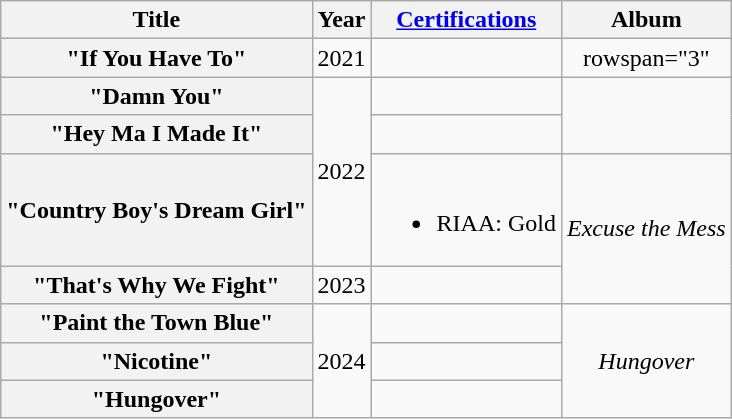<table class="wikitable plainrowheaders" style="text-align:center;">
<tr>
<th scope="col">Title</th>
<th scope="col">Year</th>
<th scope="col"><a href='#'>Certifications</a></th>
<th scope="col">Album</th>
</tr>
<tr>
<th scope="row">"If You Have To"</th>
<td>2021</td>
<td></td>
<td>rowspan="3" </td>
</tr>
<tr>
<th scope="row">"Damn You"</th>
<td rowspan="3">2022</td>
<td></td>
</tr>
<tr>
<th scope="row">"Hey Ma I Made It"</th>
<td></td>
</tr>
<tr>
<th scope="row">"Country Boy's Dream Girl"</th>
<td><br><ul><li>RIAA: Gold</li></ul></td>
<td rowspan="2"><em>Excuse the Mess</em></td>
</tr>
<tr>
<th scope="row">"That's Why We Fight"<br></th>
<td>2023</td>
<td></td>
</tr>
<tr>
<th scope="row">"Paint the Town Blue"</th>
<td rowspan="3">2024</td>
<td></td>
<td rowspan="3"><em>Hungover</em></td>
</tr>
<tr>
<th scope="row">"Nicotine"</th>
<td></td>
</tr>
<tr>
<th scope="row">"Hungover"</th>
<td></td>
</tr>
</table>
